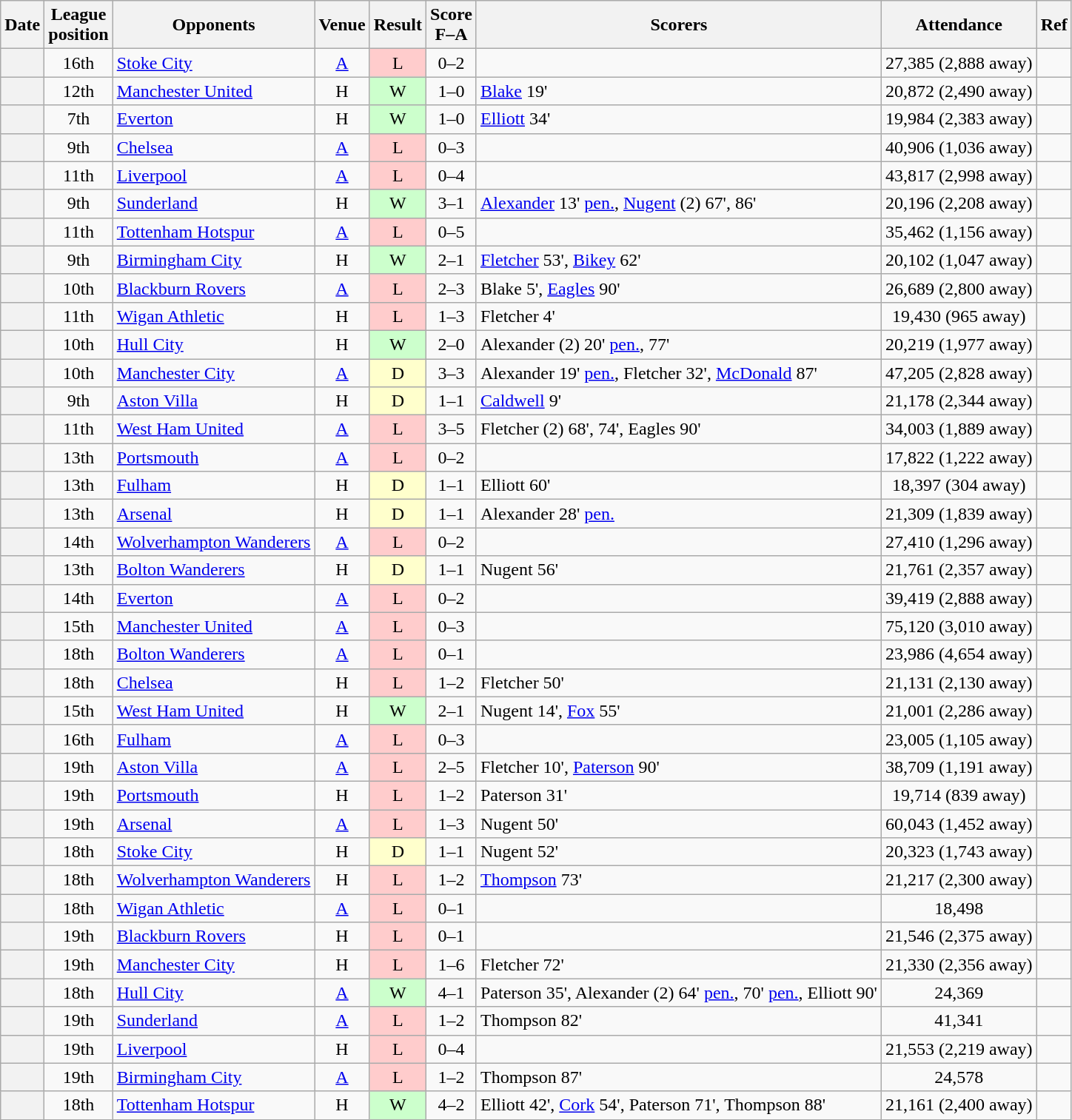<table class="wikitable plainrowheaders sortable" style="text-align:center">
<tr>
<th scope="col">Date</th>
<th scope="col">League<br>position</th>
<th scope="col">Opponents</th>
<th scope="col">Venue</th>
<th scope="col">Result</th>
<th scope="col">Score<br>F–A</th>
<th scope="col" class="unsortable">Scorers</th>
<th scope="col">Attendance</th>
<th scope="col" class="unsortable">Ref</th>
</tr>
<tr>
<th scope="row"></th>
<td>16th</td>
<td align="left"><a href='#'>Stoke City</a></td>
<td><a href='#'>A</a></td>
<td bgcolor="#ffcccc">L</td>
<td>0–2</td>
<td align="left"></td>
<td>27,385 (2,888 away)</td>
<td></td>
</tr>
<tr>
<th scope="row"></th>
<td>12th</td>
<td align="left"><a href='#'>Manchester United</a></td>
<td>H</td>
<td bgcolor="#ccffcc">W</td>
<td>1–0</td>
<td align="left"><a href='#'>Blake</a> 19'</td>
<td>20,872 (2,490 away)</td>
<td></td>
</tr>
<tr>
<th scope="row"></th>
<td>7th</td>
<td align="left"><a href='#'>Everton</a></td>
<td>H</td>
<td bgcolor="#ccffcc">W</td>
<td>1–0</td>
<td align="left"><a href='#'>Elliott</a> 34'</td>
<td>19,984 (2,383 away)</td>
<td></td>
</tr>
<tr>
<th scope="row"></th>
<td>9th</td>
<td align="left"><a href='#'>Chelsea</a></td>
<td><a href='#'>A</a></td>
<td bgcolor="#ffcccc">L</td>
<td>0–3</td>
<td align="left"></td>
<td>40,906 (1,036 away)</td>
<td></td>
</tr>
<tr>
<th scope="row"></th>
<td>11th</td>
<td align="left"><a href='#'>Liverpool</a></td>
<td><a href='#'>A</a></td>
<td bgcolor="#ffcccc">L</td>
<td>0–4</td>
<td align="left"></td>
<td>43,817 (2,998 away)</td>
<td></td>
</tr>
<tr>
<th scope="row"></th>
<td>9th</td>
<td align="left"><a href='#'>Sunderland</a></td>
<td>H</td>
<td bgcolor="#ccffcc">W</td>
<td>3–1</td>
<td align="left"><a href='#'>Alexander</a> 13' <a href='#'>pen.</a>, <a href='#'>Nugent</a> (2) 67', 86'</td>
<td>20,196 (2,208 away)</td>
<td></td>
</tr>
<tr>
<th scope="row"></th>
<td>11th</td>
<td align="left"><a href='#'>Tottenham Hotspur</a></td>
<td><a href='#'>A</a></td>
<td bgcolor="#ffcccc">L</td>
<td>0–5</td>
<td align="left"></td>
<td>35,462 (1,156 away)</td>
<td></td>
</tr>
<tr>
<th scope="row"></th>
<td>9th</td>
<td align="left"><a href='#'>Birmingham City</a></td>
<td>H</td>
<td bgcolor="#ccffcc">W</td>
<td>2–1</td>
<td align="left"><a href='#'>Fletcher</a> 53', <a href='#'>Bikey</a> 62'</td>
<td>20,102 (1,047 away)</td>
<td></td>
</tr>
<tr>
<th scope="row"></th>
<td>10th</td>
<td align="left"><a href='#'>Blackburn Rovers</a></td>
<td><a href='#'>A</a></td>
<td bgcolor="#ffcccc">L</td>
<td>2–3</td>
<td align="left">Blake 5', <a href='#'>Eagles</a> 90'</td>
<td>26,689 (2,800 away)</td>
<td></td>
</tr>
<tr>
<th scope="row"></th>
<td>11th</td>
<td align="left"><a href='#'>Wigan Athletic</a></td>
<td>H</td>
<td bgcolor="#ffcccc">L</td>
<td>1–3</td>
<td align="left">Fletcher 4'</td>
<td>19,430 (965 away)</td>
<td></td>
</tr>
<tr>
<th scope="row"></th>
<td>10th</td>
<td align="left"><a href='#'>Hull City</a></td>
<td>H</td>
<td bgcolor="#ccffcc">W</td>
<td>2–0</td>
<td align="left">Alexander (2) 20' <a href='#'>pen.</a>, 77'</td>
<td>20,219 (1,977 away)</td>
<td></td>
</tr>
<tr>
<th scope="row"></th>
<td>10th</td>
<td align="left"><a href='#'>Manchester City</a></td>
<td><a href='#'>A</a></td>
<td bgcolor="#ffffcc">D</td>
<td>3–3</td>
<td align="left">Alexander 19' <a href='#'>pen.</a>, Fletcher 32', <a href='#'>McDonald</a> 87'</td>
<td>47,205 (2,828 away)</td>
<td></td>
</tr>
<tr>
<th scope="row"></th>
<td>9th</td>
<td align="left"><a href='#'>Aston Villa</a></td>
<td>H</td>
<td bgcolor="#ffffcc">D</td>
<td>1–1</td>
<td align="left"><a href='#'>Caldwell</a> 9'</td>
<td>21,178 (2,344 away)</td>
<td></td>
</tr>
<tr>
<th scope="row"></th>
<td>11th</td>
<td align="left"><a href='#'>West Ham United</a></td>
<td><a href='#'>A</a></td>
<td bgcolor="#ffcccc">L</td>
<td>3–5</td>
<td align="left">Fletcher (2) 68', 74', Eagles 90'</td>
<td>34,003 (1,889 away)</td>
<td></td>
</tr>
<tr>
<th scope="row"></th>
<td>13th</td>
<td align="left"><a href='#'>Portsmouth</a></td>
<td><a href='#'>A</a></td>
<td bgcolor="#ffcccc">L</td>
<td>0–2</td>
<td align="left"></td>
<td>17,822 (1,222 away)</td>
<td></td>
</tr>
<tr>
<th scope="row"></th>
<td>13th</td>
<td align="left"><a href='#'>Fulham</a></td>
<td>H</td>
<td bgcolor="#ffffcc">D</td>
<td>1–1</td>
<td align="left">Elliott 60'</td>
<td>18,397 (304 away)</td>
<td></td>
</tr>
<tr>
<th scope="row"></th>
<td>13th</td>
<td align="left"><a href='#'>Arsenal</a></td>
<td>H</td>
<td bgcolor="#ffffcc">D</td>
<td>1–1</td>
<td align="left">Alexander 28' <a href='#'>pen.</a></td>
<td>21,309 (1,839 away)</td>
<td></td>
</tr>
<tr>
<th scope="row"></th>
<td>14th</td>
<td align="left"><a href='#'>Wolverhampton Wanderers</a></td>
<td><a href='#'>A</a></td>
<td bgcolor="#ffcccc">L</td>
<td>0–2</td>
<td align="left"></td>
<td>27,410 (1,296 away)</td>
<td></td>
</tr>
<tr>
<th scope="row"></th>
<td>13th</td>
<td align="left"><a href='#'>Bolton Wanderers</a></td>
<td>H</td>
<td bgcolor="#ffffcc">D</td>
<td>1–1</td>
<td align="left">Nugent 56'</td>
<td>21,761 (2,357 away)</td>
<td></td>
</tr>
<tr>
<th scope="row"></th>
<td>14th</td>
<td align="left"><a href='#'>Everton</a></td>
<td><a href='#'>A</a></td>
<td bgcolor="#ffcccc">L</td>
<td>0–2</td>
<td align="left"></td>
<td>39,419 (2,888 away)</td>
<td></td>
</tr>
<tr>
<th scope="row"></th>
<td>15th</td>
<td align="left"><a href='#'>Manchester United</a></td>
<td><a href='#'>A</a></td>
<td bgcolor="#ffcccc">L</td>
<td>0–3</td>
<td align="left"></td>
<td>75,120 (3,010 away)</td>
<td></td>
</tr>
<tr>
<th scope="row"></th>
<td>18th</td>
<td align="left"><a href='#'>Bolton Wanderers</a></td>
<td><a href='#'>A</a></td>
<td bgcolor="#ffcccc">L</td>
<td>0–1</td>
<td align="left"></td>
<td>23,986 (4,654 away)</td>
<td></td>
</tr>
<tr>
<th scope="row"></th>
<td>18th</td>
<td align="left"><a href='#'>Chelsea</a></td>
<td>H</td>
<td bgcolor="#ffcccc">L</td>
<td>1–2</td>
<td align="left">Fletcher 50'</td>
<td>21,131 (2,130 away)</td>
<td></td>
</tr>
<tr>
<th scope="row"></th>
<td>15th</td>
<td align="left"><a href='#'>West Ham United</a></td>
<td>H</td>
<td bgcolor="#ccffcc">W</td>
<td>2–1</td>
<td align="left">Nugent 14', <a href='#'>Fox</a> 55'</td>
<td>21,001 (2,286 away)</td>
<td></td>
</tr>
<tr>
<th scope="row"></th>
<td>16th</td>
<td align="left"><a href='#'>Fulham</a></td>
<td><a href='#'>A</a></td>
<td bgcolor="#ffcccc">L</td>
<td>0–3</td>
<td align="left"></td>
<td>23,005 (1,105 away)</td>
<td></td>
</tr>
<tr>
<th scope="row"></th>
<td>19th</td>
<td align="left"><a href='#'>Aston Villa</a></td>
<td><a href='#'>A</a></td>
<td bgcolor="#ffcccc">L</td>
<td>2–5</td>
<td align="left">Fletcher 10', <a href='#'>Paterson</a> 90'</td>
<td>38,709 (1,191 away)</td>
<td></td>
</tr>
<tr>
<th scope="row"></th>
<td>19th</td>
<td align="left"><a href='#'>Portsmouth</a></td>
<td>H</td>
<td bgcolor="#ffcccc">L</td>
<td>1–2</td>
<td align="left">Paterson 31'</td>
<td>19,714 (839 away)</td>
<td></td>
</tr>
<tr>
<th scope="row"></th>
<td>19th</td>
<td align="left"><a href='#'>Arsenal</a></td>
<td><a href='#'>A</a></td>
<td bgcolor="#ffcccc">L</td>
<td>1–3</td>
<td align="left">Nugent 50'</td>
<td>60,043 (1,452 away)</td>
<td></td>
</tr>
<tr>
<th scope="row"></th>
<td>18th</td>
<td align="left"><a href='#'>Stoke City</a></td>
<td>H</td>
<td bgcolor="#ffffcc">D</td>
<td>1–1</td>
<td align="left">Nugent 52'</td>
<td>20,323 (1,743 away)</td>
<td></td>
</tr>
<tr>
<th scope="row"></th>
<td>18th</td>
<td align="left"><a href='#'>Wolverhampton Wanderers</a></td>
<td>H</td>
<td bgcolor="#ffcccc">L</td>
<td>1–2</td>
<td align="left"><a href='#'>Thompson</a> 73'</td>
<td>21,217 (2,300 away)</td>
<td></td>
</tr>
<tr>
<th scope="row"></th>
<td>18th</td>
<td align="left"><a href='#'>Wigan Athletic</a></td>
<td><a href='#'>A</a></td>
<td bgcolor="#ffcccc">L</td>
<td>0–1</td>
<td align="left"></td>
<td>18,498</td>
<td></td>
</tr>
<tr>
<th scope="row"></th>
<td>19th</td>
<td align="left"><a href='#'>Blackburn Rovers</a></td>
<td>H</td>
<td bgcolor="#ffcccc">L</td>
<td>0–1</td>
<td align="left"></td>
<td>21,546 (2,375 away)</td>
<td></td>
</tr>
<tr>
<th scope="row"></th>
<td>19th</td>
<td align="left"><a href='#'>Manchester City</a></td>
<td>H</td>
<td bgcolor="#ffcccc">L</td>
<td>1–6</td>
<td align="left">Fletcher 72'</td>
<td>21,330 (2,356 away)</td>
<td></td>
</tr>
<tr>
<th scope="row"></th>
<td>18th</td>
<td align="left"><a href='#'>Hull City</a></td>
<td><a href='#'>A</a></td>
<td bgcolor="#ccffcc">W</td>
<td>4–1</td>
<td align="left">Paterson 35', Alexander (2) 64' <a href='#'>pen.</a>, 70' <a href='#'>pen.</a>, Elliott 90'</td>
<td>24,369</td>
<td></td>
</tr>
<tr>
<th scope="row"></th>
<td>19th</td>
<td align="left"><a href='#'>Sunderland</a></td>
<td><a href='#'>A</a></td>
<td bgcolor="#ffcccc">L</td>
<td>1–2</td>
<td align="left">Thompson 82'</td>
<td>41,341</td>
<td></td>
</tr>
<tr>
<th scope="row"></th>
<td>19th</td>
<td align="left"><a href='#'>Liverpool</a></td>
<td>H</td>
<td bgcolor="#ffcccc">L</td>
<td>0–4</td>
<td align="left"></td>
<td>21,553 (2,219 away)</td>
<td></td>
</tr>
<tr>
<th scope="row"></th>
<td>19th</td>
<td align="left"><a href='#'>Birmingham City</a></td>
<td><a href='#'>A</a></td>
<td bgcolor="#ffcccc">L</td>
<td>1–2</td>
<td align="left">Thompson 87'</td>
<td>24,578</td>
<td></td>
</tr>
<tr>
<th scope="row"></th>
<td>18th</td>
<td align="left"><a href='#'>Tottenham Hotspur</a></td>
<td>H</td>
<td bgcolor="#ccffcc">W</td>
<td>4–2</td>
<td align="left">Elliott 42', <a href='#'>Cork</a> 54', Paterson 71', Thompson 88'</td>
<td>21,161 (2,400 away)</td>
<td></td>
</tr>
</table>
